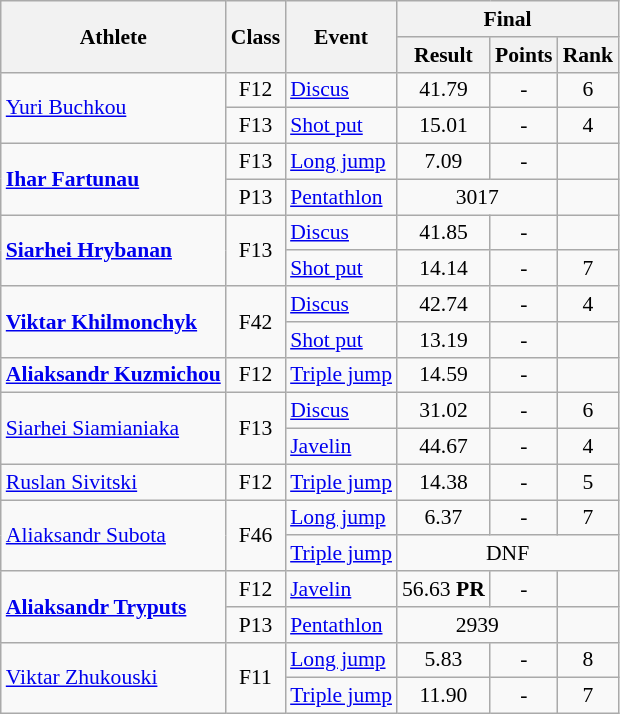<table class=wikitable style="font-size:90%">
<tr>
<th rowspan="2">Athlete</th>
<th rowspan="2">Class</th>
<th rowspan="2">Event</th>
<th colspan="3">Final</th>
</tr>
<tr>
<th>Result</th>
<th>Points</th>
<th>Rank</th>
</tr>
<tr>
<td rowspan="2"><a href='#'>Yuri Buchkou</a></td>
<td style="text-align:center;">F12</td>
<td><a href='#'>Discus</a></td>
<td style="text-align:center;">41.79</td>
<td style="text-align:center;">-</td>
<td style="text-align:center;">6</td>
</tr>
<tr>
<td style="text-align:center;">F13</td>
<td><a href='#'>Shot put</a></td>
<td style="text-align:center;">15.01</td>
<td style="text-align:center;">-</td>
<td style="text-align:center;">4</td>
</tr>
<tr>
<td rowspan="2"><strong><a href='#'>Ihar Fartunau</a></strong></td>
<td style="text-align:center;">F13</td>
<td><a href='#'>Long jump</a></td>
<td style="text-align:center;">7.09</td>
<td style="text-align:center;">-</td>
<td style="text-align:center;"></td>
</tr>
<tr>
<td style="text-align:center;">P13</td>
<td><a href='#'>Pentathlon</a></td>
<td style="text-align:center;" colspan="2">3017</td>
<td style="text-align:center;"></td>
</tr>
<tr>
<td rowspan="2"><strong><a href='#'>Siarhei Hrybanan</a></strong></td>
<td rowspan="2" style="text-align:center;">F13</td>
<td><a href='#'>Discus</a></td>
<td style="text-align:center;">41.85</td>
<td style="text-align:center;">-</td>
<td style="text-align:center;"></td>
</tr>
<tr>
<td><a href='#'>Shot put</a></td>
<td style="text-align:center;">14.14</td>
<td style="text-align:center;">-</td>
<td style="text-align:center;">7</td>
</tr>
<tr>
<td rowspan="2"><strong><a href='#'>Viktar Khilmonchyk</a></strong></td>
<td rowspan="2" style="text-align:center;">F42</td>
<td><a href='#'>Discus</a></td>
<td style="text-align:center;">42.74</td>
<td style="text-align:center;">-</td>
<td style="text-align:center;">4</td>
</tr>
<tr>
<td><a href='#'>Shot put</a></td>
<td style="text-align:center;">13.19</td>
<td style="text-align:center;">-</td>
<td style="text-align:center;"></td>
</tr>
<tr>
<td><strong><a href='#'>Aliaksandr Kuzmichou</a></strong></td>
<td style="text-align:center;">F12</td>
<td><a href='#'>Triple jump</a></td>
<td style="text-align:center;">14.59</td>
<td style="text-align:center;">-</td>
<td style="text-align:center;"></td>
</tr>
<tr>
<td rowspan="2"><a href='#'>Siarhei Siamianiaka</a></td>
<td rowspan="2" style="text-align:center;">F13</td>
<td><a href='#'>Discus</a></td>
<td style="text-align:center;">31.02</td>
<td style="text-align:center;">-</td>
<td style="text-align:center;">6</td>
</tr>
<tr>
<td><a href='#'>Javelin</a></td>
<td style="text-align:center;">44.67</td>
<td style="text-align:center;">-</td>
<td style="text-align:center;">4</td>
</tr>
<tr>
<td><a href='#'>Ruslan Sivitski</a></td>
<td style="text-align:center;">F12</td>
<td><a href='#'>Triple jump</a></td>
<td style="text-align:center;">14.38</td>
<td style="text-align:center;">-</td>
<td style="text-align:center;">5</td>
</tr>
<tr>
<td rowspan="2"><a href='#'>Aliaksandr Subota</a></td>
<td rowspan="2" style="text-align:center;">F46</td>
<td><a href='#'>Long jump</a></td>
<td style="text-align:center;">6.37</td>
<td style="text-align:center;">-</td>
<td style="text-align:center;">7</td>
</tr>
<tr>
<td><a href='#'>Triple jump</a></td>
<td style="text-align:center;" colspan="3">DNF</td>
</tr>
<tr>
<td rowspan="2"><strong><a href='#'>Aliaksandr Tryputs</a></strong></td>
<td style="text-align:center;">F12</td>
<td><a href='#'>Javelin</a></td>
<td style="text-align:center;">56.63 <strong>PR</strong></td>
<td style="text-align:center;">-</td>
<td style="text-align:center;"></td>
</tr>
<tr>
<td style="text-align:center;">P13</td>
<td><a href='#'>Pentathlon</a></td>
<td style="text-align:center;" colspan="2">2939</td>
<td style="text-align:center;"></td>
</tr>
<tr>
<td rowspan="2"><a href='#'>Viktar Zhukouski</a></td>
<td rowspan="2" style="text-align:center;">F11</td>
<td><a href='#'>Long jump</a></td>
<td style="text-align:center;">5.83</td>
<td style="text-align:center;">-</td>
<td style="text-align:center;">8</td>
</tr>
<tr>
<td><a href='#'>Triple jump</a></td>
<td style="text-align:center;">11.90</td>
<td style="text-align:center;">-</td>
<td style="text-align:center;">7</td>
</tr>
</table>
